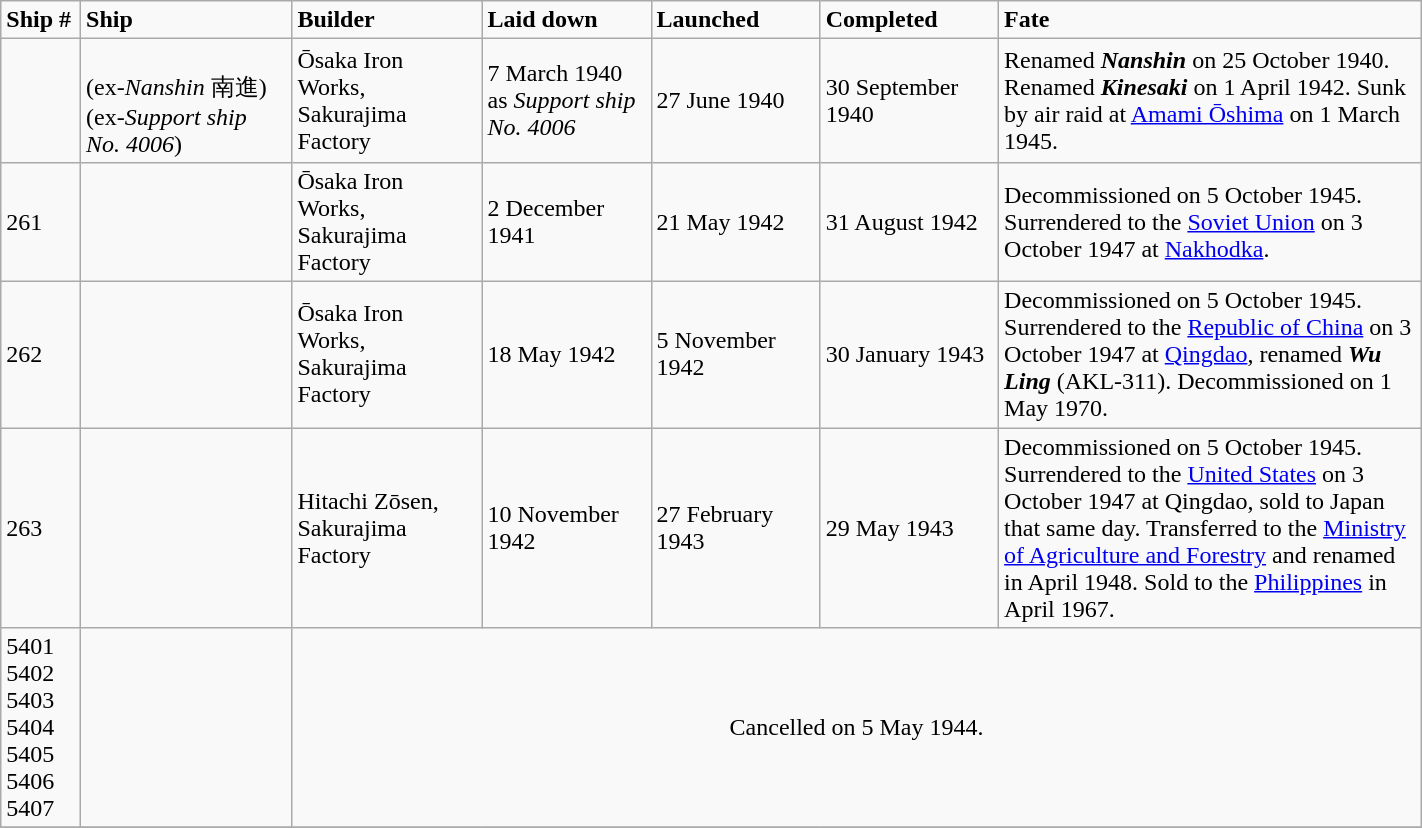<table class="wikitable" width="75%">
<tr>
<td width="3%"><strong>Ship #</strong></td>
<td width="10%"><strong>Ship</strong></td>
<td width="9%"><strong>Builder</strong></td>
<td width="8%" bgcolor=><strong>Laid down</strong></td>
<td width="8%" bgcolor=><strong>Launched</strong></td>
<td width="8%" bgcolor=><strong>Completed</strong></td>
<td width="20%" bgcolor=><strong>Fate</strong></td>
</tr>
<tr>
<td></td>
<td><br>(ex-<em>Nanshin</em> 南進)<br>(ex-<em>Support ship No. 4006</em>)</td>
<td>Ōsaka Iron Works, Sakurajima Factory</td>
<td>7 March 1940<br>as <em>Support ship No. 4006</em></td>
<td>27 June 1940</td>
<td>30 September 1940</td>
<td>Renamed <strong><em>Nanshin</em></strong> on 25 October 1940. Renamed <strong><em>Kinesaki</em></strong> on 1 April 1942. Sunk by air raid at <a href='#'>Amami Ōshima</a> on 1 March 1945.</td>
</tr>
<tr>
<td>261</td>
<td></td>
<td>Ōsaka Iron Works, Sakurajima Factory</td>
<td>2 December 1941</td>
<td>21 May 1942</td>
<td>31 August 1942</td>
<td>Decommissioned on 5 October 1945. Surrendered to the <a href='#'>Soviet Union</a> on 3 October 1947 at <a href='#'>Nakhodka</a>.</td>
</tr>
<tr>
<td>262</td>
<td></td>
<td>Ōsaka Iron Works, Sakurajima Factory</td>
<td>18 May 1942</td>
<td>5 November 1942</td>
<td>30 January 1943</td>
<td>Decommissioned on 5 October 1945. Surrendered to the <a href='#'>Republic of China</a> on 3 October 1947 at <a href='#'>Qingdao</a>, renamed <strong><em>Wu Ling</em></strong> (AKL-311). Decommissioned on 1 May 1970.</td>
</tr>
<tr>
<td>263</td>
<td></td>
<td>Hitachi Zōsen, Sakurajima Factory</td>
<td>10 November 1942</td>
<td>27 February 1943</td>
<td>29 May 1943</td>
<td>Decommissioned on 5 October 1945. Surrendered to the <a href='#'>United States</a> on 3 October 1947 at Qingdao, sold to Japan that same day. Transferred to the <a href='#'>Ministry of Agriculture and Forestry</a> and renamed  in April 1948. Sold to the <a href='#'>Philippines</a> in April 1967.</td>
</tr>
<tr>
<td>5401<br>5402<br>5403<br>5404<br>5405<br>5406<br>5407</td>
<td><br><br><br><br><br><br></td>
<td colspan=5 align=center>Cancelled on 5 May 1944.</td>
</tr>
<tr>
</tr>
</table>
